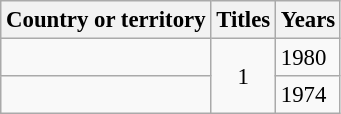<table class="wikitable" style="font-size:95%;">
<tr>
<th>Country or territory</th>
<th>Titles</th>
<th>Years</th>
</tr>
<tr>
<td></td>
<td rowspan="2" style="text-align:center;">1</td>
<td>1980</td>
</tr>
<tr>
<td></td>
<td>1974</td>
</tr>
</table>
